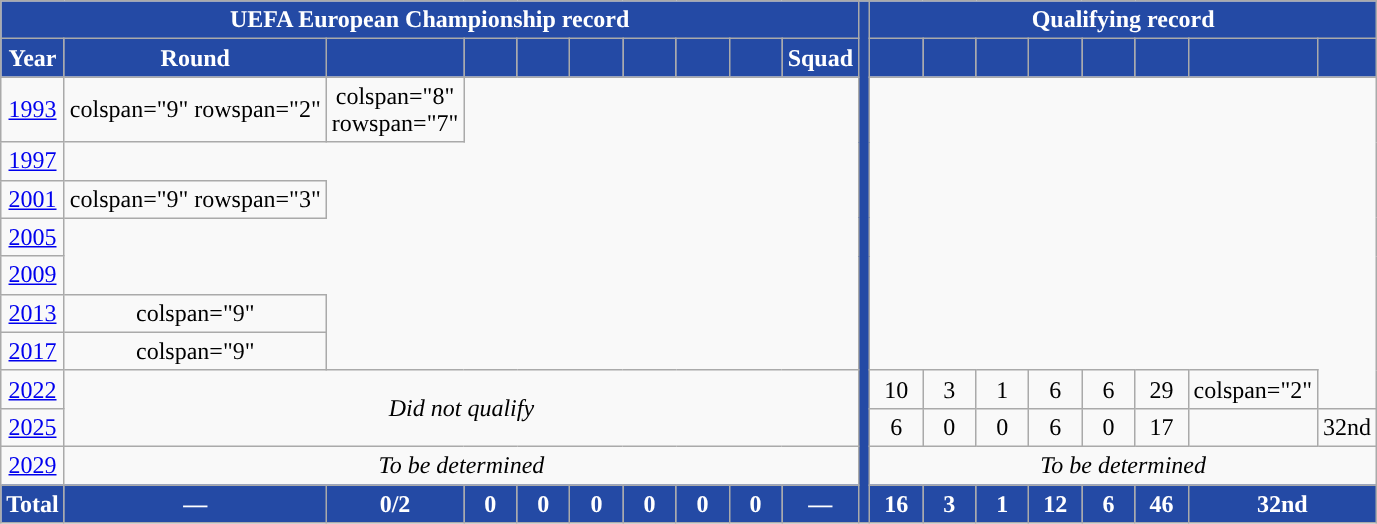<table class="wikitable" style="text-align: center;">
<tr>
<th colspan="10" style="background:#244AA5; color:white; ">UEFA European Championship record</th>
<th rowspan="100" style="background:#244AA5"></th>
<th colspan="8" style="background:#244AA5; color:white; ">Qualifying record</th>
</tr>
<tr>
<th style="background:#244AA5; color:white; ">Year</th>
<th style="background:#244AA5; color:white; ">Round</th>
<th width="28" style="background:#244AA5; color:white; "></th>
<th width="28" style="background:#244AA5; color:white; "></th>
<th width="28" style="background:#244AA5; color:white; "></th>
<th width="28" style="background:#244AA5; color:white; "></th>
<th width="28" style="background:#244AA5; color:white; "></th>
<th width="28" style="background:#244AA5; color:white; "></th>
<th width="28" style="background:#244AA5; color:white; "></th>
<th style="background:#244AA5; color:white; ">Squad<br></th>
<th width="28" style="background:#244AA5; color:white; "></th>
<th width="28" style="background:#244AA5; color:white; "></th>
<th width="28" style="background:#244AA5; color:white; "></th>
<th width="28" style="background:#244AA5; color:white; "></th>
<th width="28" style="background:#244AA5; color:white; "></th>
<th width="28" style="background:#244AA5; color:white; "></th>
<th width="28" style="background:#244AA5; color:white; "></th>
<th width="28" style="background:#244AA5; color:white; "></th>
</tr>
<tr>
<td> <a href='#'>1993</a></td>
<td>colspan="9" rowspan="2" </td>
<td>colspan="8" rowspan="7" </td>
</tr>
<tr>
<td> <a href='#'>1997</a></td>
</tr>
<tr>
<td> <a href='#'>2001</a></td>
<td>colspan="9" rowspan="3" </td>
</tr>
<tr>
<td> <a href='#'>2005</a></td>
</tr>
<tr>
<td> <a href='#'>2009</a></td>
</tr>
<tr>
<td> <a href='#'>2013</a></td>
<td>colspan="9" </td>
</tr>
<tr>
<td> <a href='#'>2017</a></td>
<td>colspan="9" </td>
</tr>
<tr>
<td> <a href='#'>2022</a></td>
<td colspan=9 rowspan=2><em>Did not qualify</em></td>
<td>10</td>
<td>3</td>
<td>1</td>
<td>6</td>
<td>6</td>
<td>29</td>
<td>colspan="2" </td>
</tr>
<tr>
<td> <a href='#'>2025</a></td>
<td>6</td>
<td>0</td>
<td>0</td>
<td>6</td>
<td>0</td>
<td>17</td>
<td></td>
<td>32nd</td>
</tr>
<tr>
<td><a href='#'>2029</a></td>
<td colspan=9><em>To be determined</em></td>
<td colspan=8><em>To be determined</em></td>
</tr>
<tr>
<th style="background:#244AA5; color:white; ">Total</th>
<th style="background:#244AA5; color:white; ">—</th>
<th style="background:#244AA5; color:white; ">0/2</th>
<th style="background:#244AA5; color:white; ">0</th>
<th style="background:#244AA5; color:white; ">0</th>
<th style="background:#244AA5; color:white; ">0</th>
<th style="background:#244AA5; color:white; ">0</th>
<th style="background:#244AA5; color:white; ">0</th>
<th style="background:#244AA5; color:white; ">0</th>
<th style="background:#244AA5; color:white; ">—<br></th>
<th style="background:#244AA5; color:white; ">16</th>
<th style="background:#244AA5; color:white; ">3</th>
<th style="background:#244AA5; color:white; ">1</th>
<th style="background:#244AA5; color:white; ">12</th>
<th style="background:#244AA5; color:white; ">6</th>
<th style="background:#244AA5; color:white; ">46</th>
<th colspan=2 style="background:#244AA5; color:white; ">32nd</th>
</tr>
</table>
